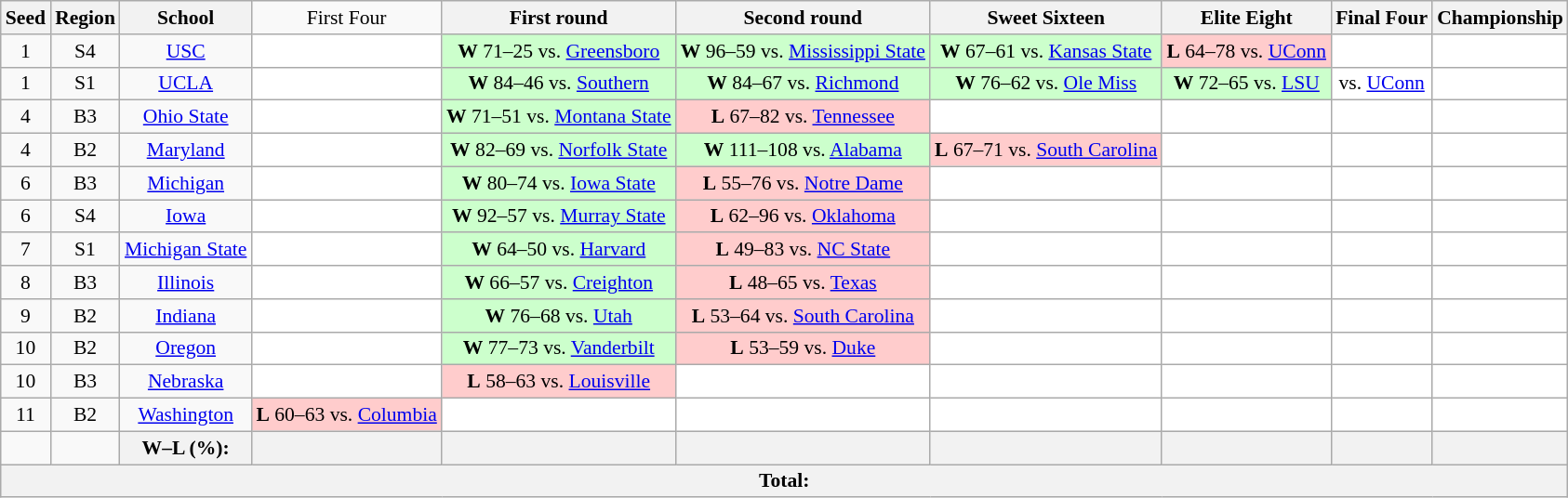<table class="sortable wikitable" style="white-space:nowrap; text-align:center; font-size:90%">
<tr>
<th>Seed</th>
<th>Region</th>
<th>School</th>
<td>First Four</td>
<th>First round</th>
<th>Second round</th>
<th>Sweet Sixteen</th>
<th>Elite Eight</th>
<th>Final Four</th>
<th>Championship</th>
</tr>
<tr>
<td>1</td>
<td>S4</td>
<td><a href='#'>USC</a></td>
<td style="background:#FFF;"></td>
<td style="background:#cfc;"><strong>W</strong> 71–25 vs.  <a href='#'>Greensboro</a></td>
<td style="background:#cfc;"><strong>W</strong> 96–59 vs.  <a href='#'>Mississippi State</a></td>
<td style="background:#cfc;"><strong>W</strong> 67–61 vs.  <a href='#'>Kansas State</a></td>
<td style="background:#fcc;"><strong>L</strong> 64–78 vs.  <a href='#'>UConn</a></td>
<td style="background:#FFF;"></td>
<td style="background:#FFF;"></td>
</tr>
<tr>
<td>1</td>
<td>S1</td>
<td><a href='#'>UCLA</a></td>
<td style="background:#FFF;"></td>
<td style="background:#cfc;"><strong>W</strong> 84–46 vs.  <a href='#'>Southern</a></td>
<td style="background:#cfc;"><strong>W</strong> 84–67 vs.  <a href='#'>Richmond</a></td>
<td style="background:#cfc;"><strong>W</strong> 76–62 vs.  <a href='#'>Ole Miss</a></td>
<td style="background:#cfc;"><strong>W</strong> 72–65 vs.  <a href='#'>LSU</a></td>
<td style="background:#FFF;">vs.  <a href='#'>UConn</a></td>
<td style="background:#FFF;"></td>
</tr>
<tr>
<td>4</td>
<td>B3</td>
<td><a href='#'>Ohio State</a></td>
<td style="background:#FFF;"></td>
<td style="background:#cfc;"><strong>W</strong> 71–51 vs.  <a href='#'>Montana State</a></td>
<td style="background:#fcc;"><strong>L</strong> 67–82 vs.  <a href='#'>Tennessee</a></td>
<td style="background:#FFF;"></td>
<td style="background:#FFF;"></td>
<td style="background:#FFF;"></td>
<td style="background:#FFF;"></td>
</tr>
<tr>
<td>4</td>
<td>B2</td>
<td><a href='#'>Maryland</a></td>
<td style="background:#FFF;"></td>
<td style="background:#cfc;"><strong>W</strong> 82–69 vs.  <a href='#'>Norfolk State</a></td>
<td style="background:#cfc;"><strong>W</strong> 111–108 vs.  <a href='#'>Alabama</a></td>
<td style="background:#fcc;"><strong>L</strong> 67–71 vs.  <a href='#'>South Carolina</a></td>
<td style="background:#FFF;"></td>
<td style="background:#FFF;"></td>
<td style="background:#FFF;"></td>
</tr>
<tr>
<td>6</td>
<td>B3</td>
<td><a href='#'>Michigan</a></td>
<td style="background:#FFF;"></td>
<td style="background:#cfc;"><strong>W</strong> 80–74 vs.  <a href='#'>Iowa State</a></td>
<td style="background:#fcc;"><strong>L</strong> 55–76 vs.  <a href='#'>Notre Dame</a></td>
<td style="background:#FFF;"></td>
<td style="background:#FFF;"></td>
<td style="background:#FFF;"></td>
<td style="background:#FFF;"></td>
</tr>
<tr>
<td>6</td>
<td>S4</td>
<td><a href='#'>Iowa</a></td>
<td style="background:#FFF;"></td>
<td style="background:#cfc;"><strong>W</strong> 92–57 vs.  <a href='#'>Murray State</a></td>
<td style="background:#fcc;"><strong>L</strong> 62–96 vs.  <a href='#'>Oklahoma</a></td>
<td style="background:#FFF;"></td>
<td style="background:#FFF;"></td>
<td style="background:#FFF;"></td>
<td style="background:#FFF;"></td>
</tr>
<tr>
<td>7</td>
<td>S1</td>
<td><a href='#'>Michigan State</a></td>
<td style="background:#FFF;"></td>
<td style="background:#cfc;"><strong>W</strong> 64–50 vs.  <a href='#'>Harvard</a></td>
<td style="background:#fcc;"><strong>L</strong> 49–83 vs.  <a href='#'>NC State</a></td>
<td style="background:#FFF;"></td>
<td style="background:#FFF;"></td>
<td style="background:#FFF;"></td>
<td style="background:#FFF;"></td>
</tr>
<tr>
<td>8</td>
<td>B3</td>
<td><a href='#'>Illinois</a></td>
<td style="background:#FFF;"></td>
<td style="background:#cfc;"><strong>W</strong> 66–57 vs.  <a href='#'>Creighton</a></td>
<td style="background:#fcc;"><strong>L</strong> 48–65 vs.  <a href='#'>Texas</a></td>
<td style="background:#FFF;"></td>
<td style="background:#FFF;"></td>
<td style="background:#FFF;"></td>
<td style="background:#FFF;"></td>
</tr>
<tr>
<td>9</td>
<td>B2</td>
<td><a href='#'>Indiana</a></td>
<td style="background:#FFF;"></td>
<td style="background:#cfc;"><strong>W</strong> 76–68 vs.  <a href='#'>Utah</a></td>
<td style="background:#fcc;"><strong>L</strong> 53–64 vs.  <a href='#'>South Carolina</a></td>
<td style="background:#FFF;"></td>
<td style="background:#FFF;"></td>
<td style="background:#FFF;"></td>
<td style="background:#FFF;"></td>
</tr>
<tr>
<td>10</td>
<td>B2</td>
<td><a href='#'>Oregon</a></td>
<td style="background:#FFF;"></td>
<td style="background:#cfc;"><strong>W</strong> 77–73 vs.  <a href='#'>Vanderbilt</a></td>
<td style="background:#fcc;"><strong>L</strong> 53–59 vs.  <a href='#'>Duke</a></td>
<td style="background:#FFF;"></td>
<td style="background:#FFF;"></td>
<td style="background:#FFF;"></td>
<td style="background:#FFF;"></td>
</tr>
<tr>
<td>10</td>
<td>B3</td>
<td><a href='#'>Nebraska</a></td>
<td style="background:#FFF;"></td>
<td style="background:#fcc;"><strong>L</strong> 58–63 vs.  <a href='#'>Louisville</a></td>
<td style="background:#FFF;"></td>
<td style="background:#FFF;"></td>
<td style="background:#FFF;"></td>
<td style="background:#FFF;"></td>
<td style="background:#FFF;"></td>
</tr>
<tr>
<td>11</td>
<td>B2</td>
<td><a href='#'>Washington</a></td>
<td style="background:#fcc;"><strong>L</strong> 60–63 vs.  <a href='#'>Columbia</a></td>
<td style="background:#FFF;"></td>
<td style="background:#FFF;"></td>
<td style="background:#FFF;"></td>
<td style="background:#FFF;"></td>
<td style="background:#FFF;"></td>
<td style="background:#FFF;"></td>
</tr>
<tr>
<td></td>
<td></td>
<th>W–L (%):</th>
<th></th>
<th></th>
<th></th>
<th></th>
<th></th>
<th></th>
<th></th>
</tr>
<tr>
<th colspan=10>Total: </th>
</tr>
</table>
